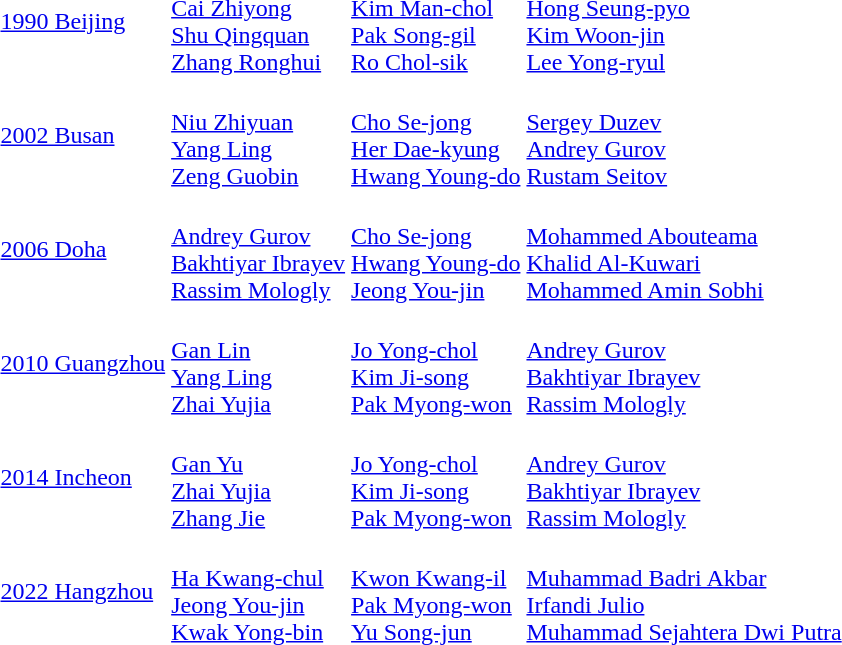<table>
<tr>
<td><a href='#'>1990 Beijing</a></td>
<td><br><a href='#'>Cai Zhiyong</a><br><a href='#'>Shu Qingquan</a><br><a href='#'>Zhang Ronghui</a></td>
<td><br><a href='#'>Kim Man-chol</a><br><a href='#'>Pak Song-gil</a><br><a href='#'>Ro Chol-sik</a></td>
<td><br><a href='#'>Hong Seung-pyo</a><br><a href='#'>Kim Woon-jin</a><br><a href='#'>Lee Yong-ryul</a></td>
</tr>
<tr>
<td><a href='#'>2002 Busan</a></td>
<td><br><a href='#'>Niu Zhiyuan</a><br><a href='#'>Yang Ling</a><br><a href='#'>Zeng Guobin</a></td>
<td><br><a href='#'>Cho Se-jong</a><br><a href='#'>Her Dae-kyung</a><br><a href='#'>Hwang Young-do</a></td>
<td><br><a href='#'>Sergey Duzev</a><br><a href='#'>Andrey Gurov</a><br><a href='#'>Rustam Seitov</a></td>
</tr>
<tr>
<td><a href='#'>2006 Doha</a></td>
<td><br><a href='#'>Andrey Gurov</a><br><a href='#'>Bakhtiyar Ibrayev</a><br><a href='#'>Rassim Mologly</a></td>
<td><br><a href='#'>Cho Se-jong</a><br><a href='#'>Hwang Young-do</a><br><a href='#'>Jeong You-jin</a></td>
<td><br><a href='#'>Mohammed Abouteama</a><br><a href='#'>Khalid Al-Kuwari</a><br><a href='#'>Mohammed Amin Sobhi</a></td>
</tr>
<tr>
<td><a href='#'>2010 Guangzhou</a></td>
<td><br><a href='#'>Gan Lin</a><br><a href='#'>Yang Ling</a><br><a href='#'>Zhai Yujia</a></td>
<td><br><a href='#'>Jo Yong-chol</a><br><a href='#'>Kim Ji-song</a><br><a href='#'>Pak Myong-won</a></td>
<td><br><a href='#'>Andrey Gurov</a><br><a href='#'>Bakhtiyar Ibrayev</a><br><a href='#'>Rassim Mologly</a></td>
</tr>
<tr>
<td><a href='#'>2014 Incheon</a></td>
<td><br><a href='#'>Gan Yu</a><br><a href='#'>Zhai Yujia</a><br><a href='#'>Zhang Jie</a></td>
<td><br><a href='#'>Jo Yong-chol</a><br><a href='#'>Kim Ji-song</a><br><a href='#'>Pak Myong-won</a></td>
<td><br><a href='#'>Andrey Gurov</a><br><a href='#'>Bakhtiyar Ibrayev</a><br><a href='#'>Rassim Mologly</a></td>
</tr>
<tr>
<td><a href='#'>2022 Hangzhou</a></td>
<td><br><a href='#'>Ha Kwang-chul</a><br><a href='#'>Jeong You-jin</a><br><a href='#'>Kwak Yong-bin</a></td>
<td><br><a href='#'>Kwon Kwang-il</a><br><a href='#'>Pak Myong-won</a><br><a href='#'>Yu Song-jun</a></td>
<td><br><a href='#'>Muhammad Badri Akbar</a><br><a href='#'>Irfandi Julio</a><br><a href='#'>Muhammad Sejahtera Dwi Putra</a></td>
</tr>
</table>
